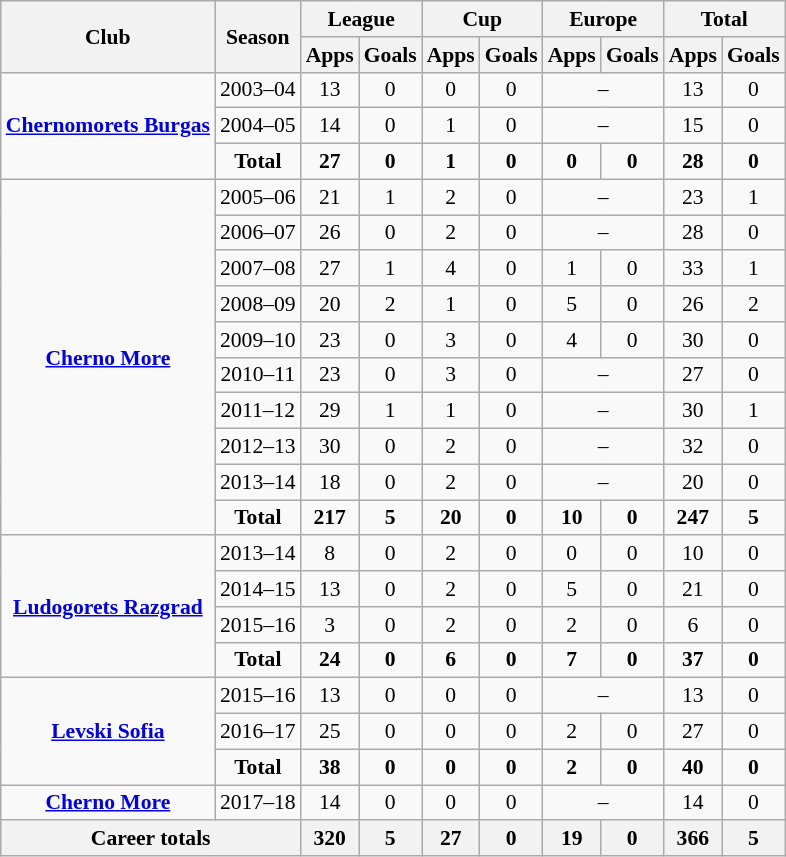<table class="wikitable" style="font-size:90%; text-align: center;">
<tr>
<th rowspan="2">Club</th>
<th rowspan="2">Season</th>
<th colspan="2">League</th>
<th colspan="2">Cup</th>
<th colspan="2">Europe</th>
<th colspan="2">Total</th>
</tr>
<tr>
<th>Apps</th>
<th>Goals</th>
<th>Apps</th>
<th>Goals</th>
<th>Apps</th>
<th>Goals</th>
<th>Apps</th>
<th>Goals</th>
</tr>
<tr>
<td rowspan="3" valign="center"><strong><a href='#'>Chernomorets Burgas</a></strong></td>
<td>2003–04</td>
<td>13</td>
<td>0</td>
<td>0</td>
<td>0</td>
<td colspan=2>–</td>
<td>13</td>
<td>0</td>
</tr>
<tr>
<td>2004–05</td>
<td>14</td>
<td>0</td>
<td>1</td>
<td>0</td>
<td colspan=2>–</td>
<td>15</td>
<td>0</td>
</tr>
<tr>
<td><strong>Total</strong></td>
<td><strong>27</strong></td>
<td><strong>0</strong></td>
<td><strong>1</strong></td>
<td><strong>0</strong></td>
<td><strong>0</strong></td>
<td><strong>0</strong></td>
<td><strong>28</strong></td>
<td><strong>0</strong></td>
</tr>
<tr>
<td rowspan="10" valign="center"><strong><a href='#'>Cherno More</a></strong></td>
<td>2005–06</td>
<td>21</td>
<td>1</td>
<td>2</td>
<td>0</td>
<td colspan=2>–</td>
<td>23</td>
<td>1</td>
</tr>
<tr>
<td>2006–07</td>
<td>26</td>
<td>0</td>
<td>2</td>
<td>0</td>
<td colspan=2>–</td>
<td>28</td>
<td>0</td>
</tr>
<tr>
<td>2007–08</td>
<td>27</td>
<td>1</td>
<td>4</td>
<td>0</td>
<td>1</td>
<td>0</td>
<td>33</td>
<td>1</td>
</tr>
<tr>
<td>2008–09</td>
<td>20</td>
<td>2</td>
<td>1</td>
<td>0</td>
<td>5</td>
<td>0</td>
<td>26</td>
<td>2</td>
</tr>
<tr>
<td>2009–10</td>
<td>23</td>
<td>0</td>
<td>3</td>
<td>0</td>
<td>4</td>
<td>0</td>
<td>30</td>
<td>0</td>
</tr>
<tr>
<td>2010–11</td>
<td>23</td>
<td>0</td>
<td>3</td>
<td>0</td>
<td colspan=2>–</td>
<td>27</td>
<td>0</td>
</tr>
<tr>
<td>2011–12</td>
<td>29</td>
<td>1</td>
<td>1</td>
<td>0</td>
<td colspan=2>–</td>
<td>30</td>
<td>1</td>
</tr>
<tr>
<td>2012–13</td>
<td>30</td>
<td>0</td>
<td>2</td>
<td>0</td>
<td colspan=2>–</td>
<td>32</td>
<td>0</td>
</tr>
<tr>
<td>2013–14</td>
<td>18</td>
<td>0</td>
<td>2</td>
<td>0</td>
<td colspan=2>–</td>
<td>20</td>
<td>0</td>
</tr>
<tr>
<td><strong>Total</strong></td>
<td><strong>217</strong></td>
<td><strong>5</strong></td>
<td><strong>20</strong></td>
<td><strong>0</strong></td>
<td><strong>10</strong></td>
<td><strong>0</strong></td>
<td><strong>247</strong></td>
<td><strong>5</strong></td>
</tr>
<tr>
<td rowspan="4" valign="center"><strong><a href='#'>Ludogorets Razgrad</a></strong></td>
<td>2013–14</td>
<td>8</td>
<td>0</td>
<td>2</td>
<td>0</td>
<td>0</td>
<td>0</td>
<td>10</td>
<td>0</td>
</tr>
<tr>
<td>2014–15</td>
<td>13</td>
<td>0</td>
<td>2</td>
<td>0</td>
<td>5</td>
<td>0</td>
<td>21</td>
<td>0</td>
</tr>
<tr>
<td>2015–16</td>
<td>3</td>
<td>0</td>
<td>2</td>
<td>0</td>
<td>2</td>
<td>0</td>
<td>6</td>
<td>0</td>
</tr>
<tr>
<td><strong>Total</strong></td>
<td><strong>24</strong></td>
<td><strong>0</strong></td>
<td><strong>6</strong></td>
<td><strong>0</strong></td>
<td><strong>7</strong></td>
<td><strong>0</strong></td>
<td><strong>37</strong></td>
<td><strong>0</strong></td>
</tr>
<tr>
<td rowspan="3" valign="center"><strong><a href='#'>Levski Sofia</a></strong></td>
<td>2015–16</td>
<td>13</td>
<td>0</td>
<td>0</td>
<td>0</td>
<td colspan=2>–</td>
<td>13</td>
<td>0</td>
</tr>
<tr>
<td>2016–17</td>
<td>25</td>
<td>0</td>
<td>0</td>
<td>0</td>
<td>2</td>
<td>0</td>
<td>27</td>
<td>0</td>
</tr>
<tr>
<td><strong>Total</strong></td>
<td><strong>38</strong></td>
<td><strong>0</strong></td>
<td><strong>0</strong></td>
<td><strong>0</strong></td>
<td><strong>2</strong></td>
<td><strong>0</strong></td>
<td><strong>40</strong></td>
<td><strong>0</strong></td>
</tr>
<tr>
<td valign="center"><strong><a href='#'>Cherno More</a></strong></td>
<td>2017–18</td>
<td>14</td>
<td>0</td>
<td>0</td>
<td>0</td>
<td colspan=2>–</td>
<td>14</td>
<td>0</td>
</tr>
<tr>
<th colspan="2">Career totals</th>
<th>320</th>
<th>5</th>
<th>27</th>
<th>0</th>
<th>19</th>
<th>0</th>
<th>366</th>
<th>5</th>
</tr>
</table>
